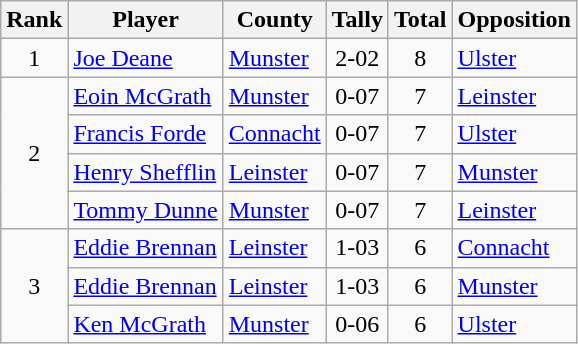<table class="wikitable">
<tr>
<th>Rank</th>
<th>Player</th>
<th>County</th>
<th>Tally</th>
<th>Total</th>
<th>Opposition</th>
</tr>
<tr>
<td rowspan=1 align=center>1</td>
<td><a href='#'>Joe Deane</a></td>
<td><a href='#'>Munster</a></td>
<td align=center>2-02</td>
<td align=center>8</td>
<td><a href='#'>Ulster</a></td>
</tr>
<tr>
<td rowspan=4 align=center>2</td>
<td><a href='#'>Eoin McGrath</a></td>
<td><a href='#'>Munster</a></td>
<td align=center>0-07</td>
<td align=center>7</td>
<td><a href='#'>Leinster</a></td>
</tr>
<tr>
<td><a href='#'>Francis Forde</a></td>
<td><a href='#'>Connacht</a></td>
<td align=center>0-07</td>
<td align=center>7</td>
<td><a href='#'>Ulster</a></td>
</tr>
<tr>
<td><a href='#'>Henry Shefflin</a></td>
<td><a href='#'>Leinster</a></td>
<td align=center>0-07</td>
<td align=center>7</td>
<td><a href='#'>Munster</a></td>
</tr>
<tr>
<td><a href='#'>Tommy Dunne</a></td>
<td><a href='#'>Munster</a></td>
<td align=center>0-07</td>
<td align=center>7</td>
<td><a href='#'>Leinster</a></td>
</tr>
<tr>
<td rowspan=3 align=center>3</td>
<td><a href='#'>Eddie Brennan</a></td>
<td><a href='#'>Leinster</a></td>
<td align=center>1-03</td>
<td align=center>6</td>
<td><a href='#'>Connacht</a></td>
</tr>
<tr>
<td><a href='#'>Eddie Brennan</a></td>
<td><a href='#'>Leinster</a></td>
<td align=center>1-03</td>
<td align=center>6</td>
<td><a href='#'>Munster</a></td>
</tr>
<tr>
<td><a href='#'>Ken McGrath</a></td>
<td><a href='#'>Munster</a></td>
<td align=center>0-06</td>
<td align=center>6</td>
<td><a href='#'>Ulster</a></td>
</tr>
</table>
